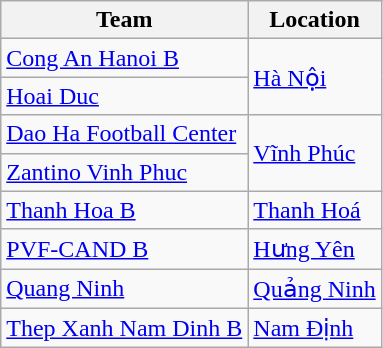<table class="wikitable sortable">
<tr>
<th>Team</th>
<th>Location</th>
</tr>
<tr>
<td><a href='#'>Cong An Hanoi B</a></td>
<td rowspan="2"><a href='#'>Hà Nội</a></td>
</tr>
<tr>
<td><a href='#'>Hoai Duc</a></td>
</tr>
<tr>
<td><a href='#'>Dao Ha Football Center</a></td>
<td rowspan="2"><a href='#'>Vĩnh Phúc</a></td>
</tr>
<tr>
<td><a href='#'>Zantino Vinh Phuc</a></td>
</tr>
<tr>
<td><a href='#'>Thanh Hoa B</a></td>
<td><a href='#'>Thanh Hoá</a></td>
</tr>
<tr>
<td><a href='#'>PVF-CAND B</a></td>
<td><a href='#'>Hưng Yên</a></td>
</tr>
<tr>
<td><a href='#'>Quang Ninh</a></td>
<td><a href='#'>Quảng Ninh</a></td>
</tr>
<tr>
<td><a href='#'>Thep Xanh Nam Dinh B</a></td>
<td><a href='#'>Nam Định</a></td>
</tr>
</table>
